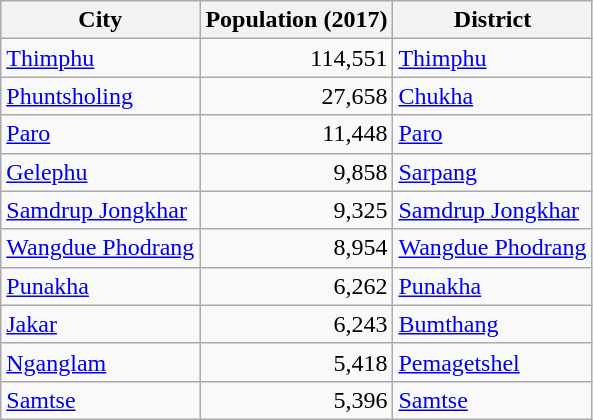<table class="wikitable sortable static-row-numbers static-row-header-text">
<tr>
<th>City</th>
<th>Population (2017)</th>
<th>District</th>
</tr>
<tr>
<td><a href='#'>Thimphu</a></td>
<td align=right>114,551</td>
<td><a href='#'>Thimphu</a></td>
</tr>
<tr>
<td><a href='#'>Phuntsholing</a></td>
<td align=right>27,658</td>
<td><a href='#'>Chukha</a></td>
</tr>
<tr>
<td><a href='#'>Paro</a></td>
<td align=right>11,448</td>
<td><a href='#'>Paro</a></td>
</tr>
<tr>
<td><a href='#'>Gelephu</a></td>
<td align=right>9,858</td>
<td><a href='#'>Sarpang</a></td>
</tr>
<tr>
<td><a href='#'>Samdrup Jongkhar</a></td>
<td align=right>9,325</td>
<td><a href='#'>Samdrup Jongkhar</a></td>
</tr>
<tr>
<td><a href='#'>Wangdue Phodrang</a></td>
<td align=right>8,954</td>
<td><a href='#'>Wangdue Phodrang</a></td>
</tr>
<tr>
<td><a href='#'>Punakha</a></td>
<td align=right>6,262</td>
<td><a href='#'>Punakha</a></td>
</tr>
<tr>
<td><a href='#'>Jakar</a></td>
<td align="right">6,243</td>
<td><a href='#'>Bumthang</a></td>
</tr>
<tr>
<td><a href='#'>Nganglam</a></td>
<td align=right>5,418</td>
<td><a href='#'>Pemagetshel</a></td>
</tr>
<tr>
<td><a href='#'>Samtse</a></td>
<td align=right>5,396</td>
<td><a href='#'>Samtse</a></td>
</tr>
</table>
